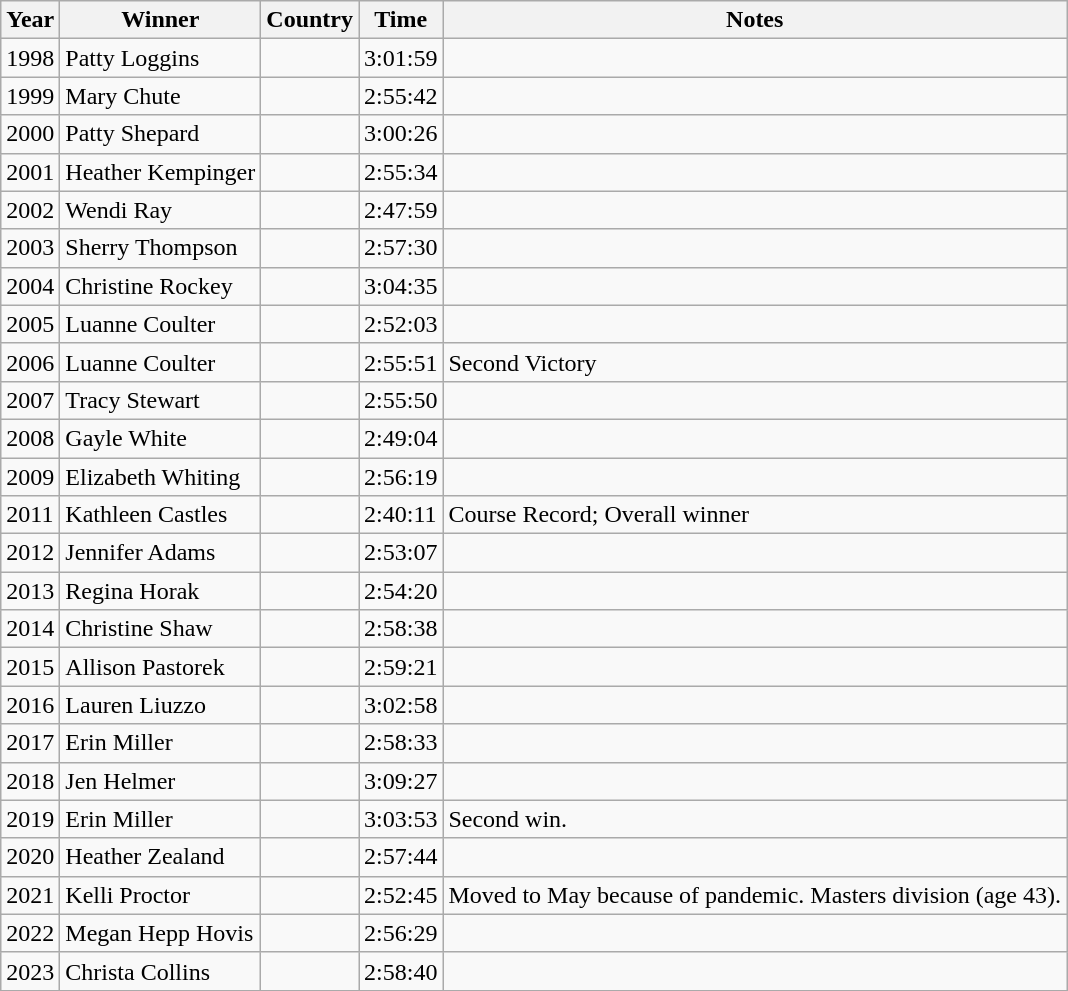<table class="wikitable sortable">
<tr>
<th>Year</th>
<th>Winner</th>
<th>Country</th>
<th>Time</th>
<th>Notes</th>
</tr>
<tr>
<td>1998</td>
<td>Patty Loggins</td>
<td></td>
<td>3:01:59</td>
<td></td>
</tr>
<tr>
<td>1999</td>
<td>Mary Chute</td>
<td></td>
<td>2:55:42</td>
<td></td>
</tr>
<tr>
<td>2000</td>
<td>Patty Shepard</td>
<td></td>
<td>3:00:26</td>
<td></td>
</tr>
<tr>
<td>2001</td>
<td>Heather Kempinger</td>
<td></td>
<td>2:55:34</td>
<td></td>
</tr>
<tr>
<td>2002</td>
<td>Wendi Ray</td>
<td></td>
<td>2:47:59</td>
<td></td>
</tr>
<tr>
<td>2003</td>
<td>Sherry Thompson</td>
<td></td>
<td>2:57:30</td>
<td></td>
</tr>
<tr>
<td>2004</td>
<td>Christine Rockey</td>
<td></td>
<td>3:04:35</td>
<td></td>
</tr>
<tr>
<td>2005</td>
<td>Luanne Coulter</td>
<td></td>
<td>2:52:03</td>
<td></td>
</tr>
<tr>
<td>2006</td>
<td>Luanne Coulter</td>
<td></td>
<td>2:55:51</td>
<td>Second Victory</td>
</tr>
<tr>
<td>2007</td>
<td>Tracy Stewart</td>
<td></td>
<td>2:55:50</td>
<td></td>
</tr>
<tr>
<td>2008</td>
<td>Gayle White</td>
<td></td>
<td>2:49:04</td>
<td></td>
</tr>
<tr>
<td>2009</td>
<td>Elizabeth Whiting</td>
<td></td>
<td>2:56:19</td>
<td></td>
</tr>
<tr>
<td>2011</td>
<td>Kathleen Castles</td>
<td></td>
<td>2:40:11</td>
<td>Course Record; Overall winner</td>
</tr>
<tr>
<td>2012</td>
<td>Jennifer Adams</td>
<td></td>
<td>2:53:07</td>
<td></td>
</tr>
<tr>
<td>2013</td>
<td>Regina Horak</td>
<td></td>
<td>2:54:20</td>
<td></td>
</tr>
<tr>
<td>2014</td>
<td>Christine Shaw</td>
<td></td>
<td>2:58:38</td>
<td></td>
</tr>
<tr>
<td>2015</td>
<td>Allison Pastorek</td>
<td></td>
<td>2:59:21</td>
<td></td>
</tr>
<tr>
<td>2016</td>
<td>Lauren Liuzzo</td>
<td></td>
<td>3:02:58</td>
<td></td>
</tr>
<tr>
<td>2017</td>
<td>Erin Miller</td>
<td></td>
<td>2:58:33</td>
<td></td>
</tr>
<tr>
<td>2018</td>
<td>Jen Helmer</td>
<td></td>
<td>3:09:27</td>
<td></td>
</tr>
<tr>
<td>2019</td>
<td>Erin Miller</td>
<td></td>
<td>3:03:53</td>
<td>Second win.</td>
</tr>
<tr>
<td>2020</td>
<td>Heather Zealand</td>
<td></td>
<td>2:57:44</td>
</tr>
<tr>
<td>2021</td>
<td>Kelli Proctor</td>
<td></td>
<td>2:52:45</td>
<td>Moved to May because of pandemic.  Masters division (age 43).</td>
</tr>
<tr>
<td>2022</td>
<td>Megan Hepp Hovis</td>
<td></td>
<td>2:56:29</td>
<td></td>
</tr>
<tr>
<td>2023</td>
<td>Christa Collins</td>
<td></td>
<td>2:58:40</td>
<td></td>
</tr>
</table>
